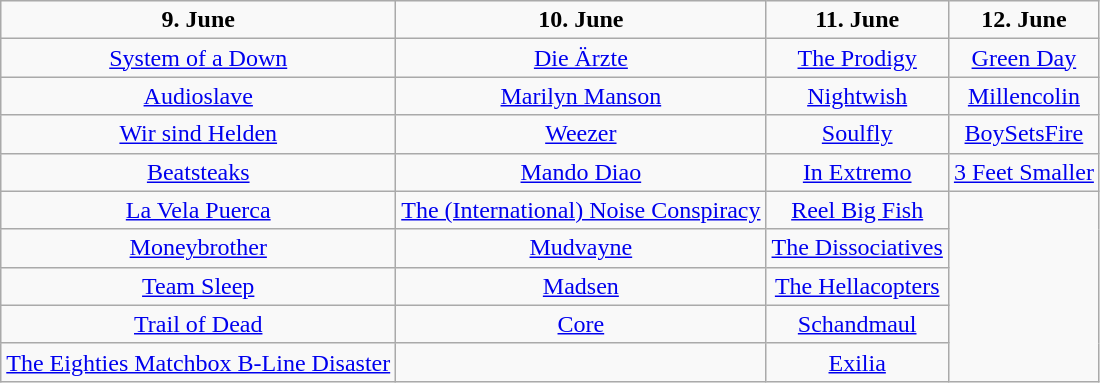<table class="wikitable" style="text-align:center">
<tr>
<td><strong>9. June</strong></td>
<td><strong>10. June</strong></td>
<td><strong>11. June</strong></td>
<td><strong>12. June</strong></td>
</tr>
<tr>
<td><a href='#'>System of a Down</a></td>
<td><a href='#'>Die Ärzte</a></td>
<td><a href='#'>The Prodigy</a></td>
<td><a href='#'>Green Day</a></td>
</tr>
<tr>
<td><a href='#'>Audioslave</a></td>
<td><a href='#'>Marilyn Manson</a></td>
<td><a href='#'>Nightwish</a></td>
<td><a href='#'>Millencolin</a></td>
</tr>
<tr>
<td><a href='#'>Wir sind Helden</a></td>
<td><a href='#'>Weezer</a></td>
<td><a href='#'>Soulfly</a></td>
<td><a href='#'>BoySetsFire</a></td>
</tr>
<tr>
<td><a href='#'>Beatsteaks</a></td>
<td><a href='#'>Mando Diao</a></td>
<td><a href='#'>In Extremo</a></td>
<td><a href='#'>3 Feet Smaller</a></td>
</tr>
<tr>
<td><a href='#'>La Vela Puerca</a></td>
<td><a href='#'>The (International) Noise Conspiracy</a></td>
<td><a href='#'>Reel Big Fish</a></td>
</tr>
<tr>
<td><a href='#'>Moneybrother</a></td>
<td><a href='#'>Mudvayne</a></td>
<td><a href='#'>The Dissociatives</a></td>
</tr>
<tr>
<td><a href='#'>Team Sleep</a></td>
<td><a href='#'>Madsen</a></td>
<td><a href='#'>The Hellacopters</a></td>
</tr>
<tr>
<td><a href='#'>Trail of Dead</a></td>
<td><a href='#'>Core</a></td>
<td><a href='#'>Schandmaul</a></td>
</tr>
<tr>
<td><a href='#'>The Eighties Matchbox B-Line Disaster</a></td>
<td></td>
<td><a href='#'>Exilia</a></td>
</tr>
</table>
